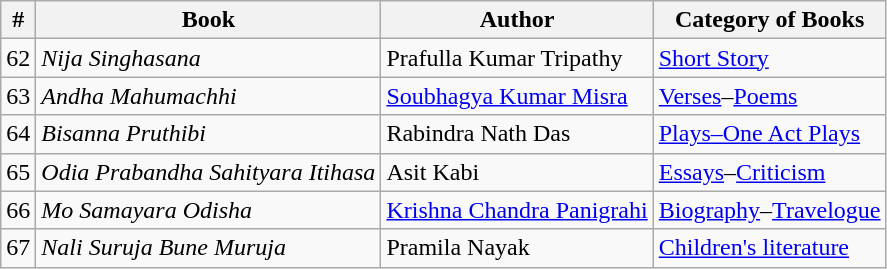<table class="wikitable">
<tr>
<th>#</th>
<th>Book</th>
<th>Author</th>
<th>Category of Books</th>
</tr>
<tr>
<td>62</td>
<td><em>Nija Singhasana</em></td>
<td>Prafulla Kumar Tripathy</td>
<td><a href='#'>Short Story</a></td>
</tr>
<tr>
<td>63</td>
<td><em>Andha Mahumachhi</em></td>
<td><a href='#'>Soubhagya Kumar Misra</a></td>
<td><a href='#'>Verses</a>–<a href='#'>Poems</a></td>
</tr>
<tr>
<td>64</td>
<td><em>Bisanna Pruthibi</em></td>
<td>Rabindra Nath Das</td>
<td><a href='#'>Plays–One Act Plays</a></td>
</tr>
<tr>
<td>65</td>
<td><em>Odia Prabandha Sahityara Itihasa</em></td>
<td>Asit Kabi</td>
<td><a href='#'>Essays</a>–<a href='#'>Criticism</a></td>
</tr>
<tr>
<td>66</td>
<td><em>Mo Samayara Odisha</em></td>
<td><a href='#'>Krishna Chandra Panigrahi</a></td>
<td><a href='#'>Biography</a>–<a href='#'>Travelogue</a></td>
</tr>
<tr>
<td>67</td>
<td><em>Nali Suruja Bune Muruja</em></td>
<td>Pramila Nayak</td>
<td><a href='#'>Children's literature</a></td>
</tr>
</table>
